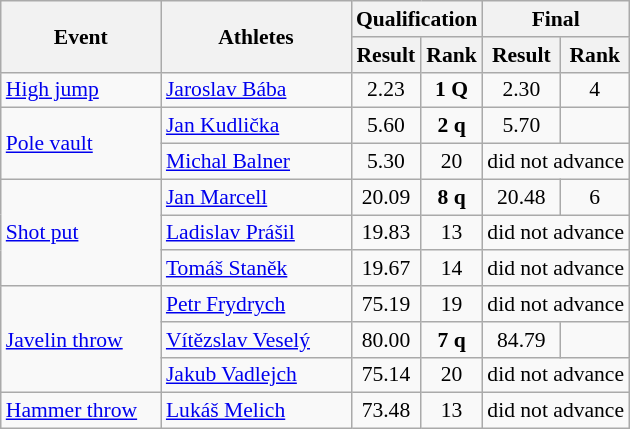<table class="wikitable" border="1" style="font-size:90%">
<tr>
<th rowspan="2" width=100>Event</th>
<th rowspan="2" width=120>Athletes</th>
<th colspan="2">Qualification</th>
<th colspan="2">Final</th>
</tr>
<tr>
<th>Result</th>
<th>Rank</th>
<th>Result</th>
<th>Rank</th>
</tr>
<tr>
<td><a href='#'>High jump</a></td>
<td><a href='#'>Jaroslav Bába</a></td>
<td align=center>2.23</td>
<td align=center><strong>1 Q</strong></td>
<td align=center>2.30</td>
<td align=center>4</td>
</tr>
<tr>
<td rowspan=2><a href='#'>Pole vault</a></td>
<td><a href='#'>Jan Kudlička</a></td>
<td align=center>5.60</td>
<td align=center><strong>2 q</strong></td>
<td align=center>5.70</td>
<td align=center></td>
</tr>
<tr>
<td><a href='#'>Michal Balner</a></td>
<td align=center>5.30</td>
<td align=center>20</td>
<td align=center colspan="2">did not advance</td>
</tr>
<tr>
<td rowspan=3><a href='#'>Shot put</a></td>
<td><a href='#'>Jan Marcell</a></td>
<td align=center>20.09</td>
<td align=center><strong>8 q</strong></td>
<td align=center>20.48</td>
<td align=center>6</td>
</tr>
<tr>
<td><a href='#'>Ladislav Prášil</a></td>
<td align=center>19.83</td>
<td align=center>13</td>
<td align=center colspan="2">did not advance</td>
</tr>
<tr>
<td><a href='#'>Tomáš Staněk </a></td>
<td align=center>19.67</td>
<td align=center>14</td>
<td align=center colspan="2">did not advance</td>
</tr>
<tr>
<td rowspan=3><a href='#'>Javelin throw</a></td>
<td><a href='#'>Petr Frydrych</a></td>
<td align=center>75.19</td>
<td align=center>19</td>
<td align=center colspan="2">did not advance</td>
</tr>
<tr>
<td><a href='#'>Vítězslav Veselý</a></td>
<td align=center>80.00</td>
<td align=center><strong>7 q</strong></td>
<td align=center>84.79</td>
<td align=center></td>
</tr>
<tr>
<td><a href='#'>Jakub Vadlejch</a></td>
<td align=center>75.14</td>
<td align=center>20</td>
<td align=center colspan="2">did not advance</td>
</tr>
<tr>
<td><a href='#'>Hammer throw</a></td>
<td><a href='#'>Lukáš Melich</a></td>
<td align=center>73.48</td>
<td align=center>13</td>
<td align=center colspan="2">did not advance</td>
</tr>
</table>
